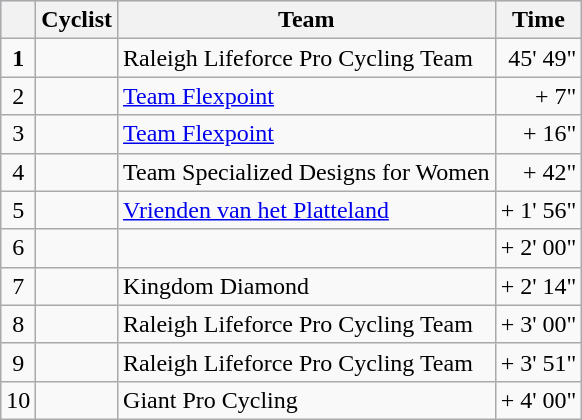<table class="wikitable">
<tr style="background:#ccccff;">
<th></th>
<th>Cyclist</th>
<th>Team</th>
<th>Time</th>
</tr>
<tr>
<td align=center><strong>1</strong></td>
<td></td>
<td>Raleigh Lifeforce Pro Cycling Team</td>
<td align=right>45' 49"</td>
</tr>
<tr>
<td align=center>2</td>
<td></td>
<td><a href='#'>Team Flexpoint</a></td>
<td align=right>+ 7"</td>
</tr>
<tr>
<td align=center>3</td>
<td></td>
<td><a href='#'>Team Flexpoint</a></td>
<td align=right>+ 16"</td>
</tr>
<tr>
<td align=center>4</td>
<td></td>
<td>Team Specialized Designs for Women</td>
<td align=right>+ 42"</td>
</tr>
<tr>
<td align=center>5</td>
<td></td>
<td><a href='#'>Vrienden van het Platteland</a></td>
<td align=right>+ 1' 56"</td>
</tr>
<tr>
<td align=center>6</td>
<td></td>
<td></td>
<td align=right>+ 2' 00"</td>
</tr>
<tr>
<td align=center>7</td>
<td></td>
<td>Kingdom Diamond</td>
<td align=right>+ 2' 14"</td>
</tr>
<tr>
<td align=center>8</td>
<td></td>
<td>Raleigh Lifeforce Pro Cycling Team</td>
<td align=right>+ 3' 00"</td>
</tr>
<tr>
<td align=center>9</td>
<td></td>
<td>Raleigh Lifeforce Pro Cycling Team</td>
<td align=right>+ 3' 51"</td>
</tr>
<tr>
<td align=center>10</td>
<td></td>
<td>Giant Pro Cycling</td>
<td align=right>+ 4' 00"</td>
</tr>
</table>
